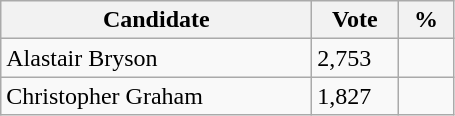<table class="wikitable">
<tr>
<th bgcolor="#DDDDFF" width="200px">Candidate</th>
<th bgcolor="#DDDDFF" width="50px">Vote</th>
<th bgcolor="#DDDDFF" width="30px">%</th>
</tr>
<tr>
<td>Alastair Bryson</td>
<td>2,753</td>
<td></td>
</tr>
<tr>
<td>Christopher Graham</td>
<td>1,827</td>
<td></td>
</tr>
</table>
